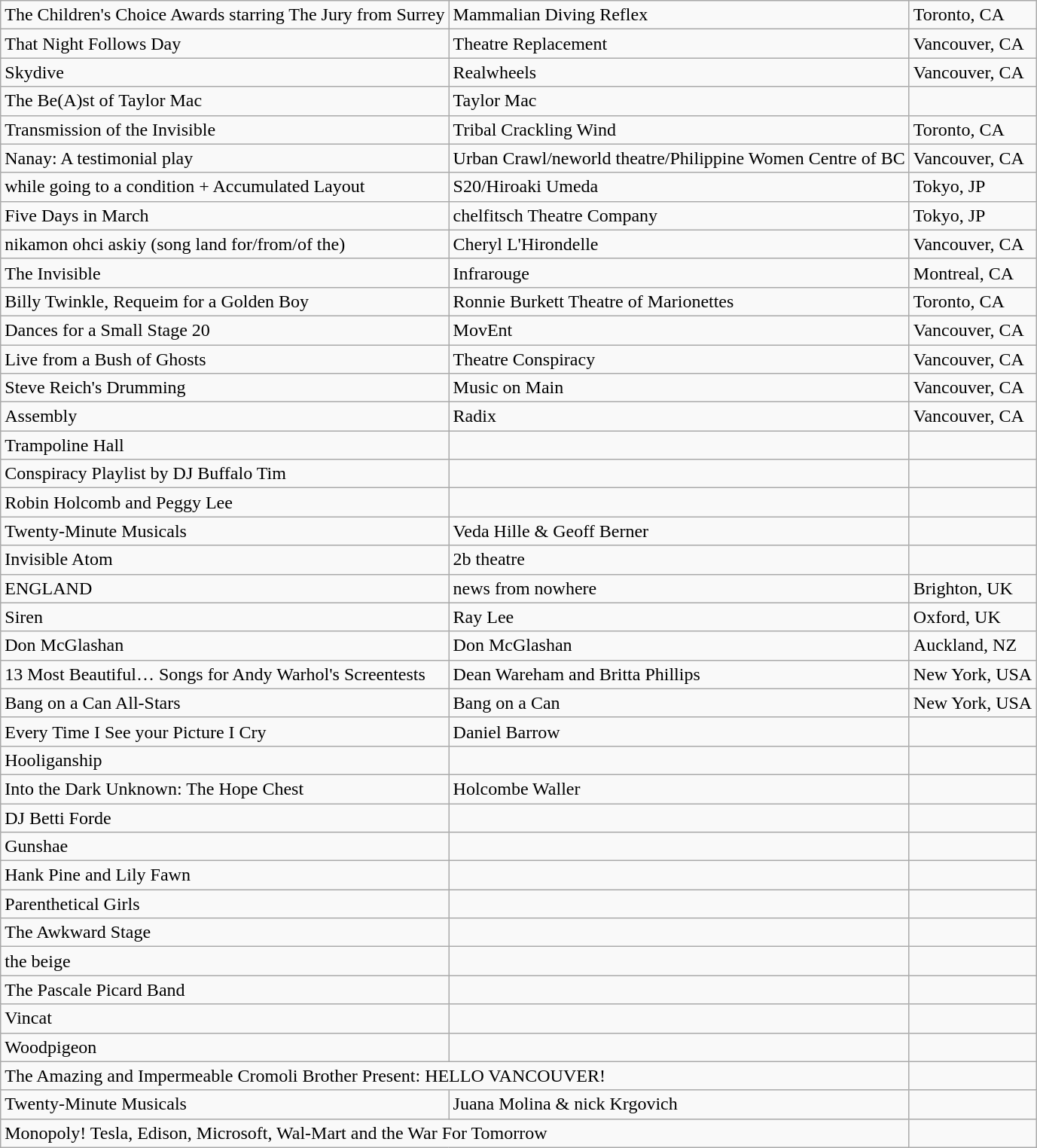<table class="wikitable">
<tr>
<td>The Children's Choice Awards starring The Jury from Surrey</td>
<td>Mammalian Diving Reflex</td>
<td>Toronto, CA</td>
</tr>
<tr>
<td>That Night Follows Day</td>
<td>Theatre Replacement</td>
<td>Vancouver, CA</td>
</tr>
<tr>
<td>Skydive</td>
<td>Realwheels</td>
<td>Vancouver, CA</td>
</tr>
<tr>
<td>The Be(A)st of Taylor Mac</td>
<td>Taylor Mac</td>
<td></td>
</tr>
<tr>
<td>Transmission of the Invisible</td>
<td>Tribal Crackling Wind</td>
<td>Toronto, CA</td>
</tr>
<tr>
<td>Nanay: A testimonial play</td>
<td>Urban Crawl/neworld theatre/Philippine Women Centre of BC</td>
<td>Vancouver, CA</td>
</tr>
<tr>
<td>while going to a condition + Accumulated Layout</td>
<td>S20/Hiroaki Umeda</td>
<td>Tokyo, JP</td>
</tr>
<tr>
<td>Five Days in March</td>
<td>chelfitsch Theatre Company</td>
<td>Tokyo, JP</td>
</tr>
<tr>
<td>nikamon ohci askiy (song land for/from/of the)</td>
<td>Cheryl L'Hirondelle</td>
<td>Vancouver, CA</td>
</tr>
<tr>
<td>The Invisible</td>
<td>Infrarouge</td>
<td>Montreal, CA</td>
</tr>
<tr>
<td>Billy Twinkle, Requeim for a Golden Boy</td>
<td>Ronnie Burkett Theatre of Marionettes</td>
<td>Toronto, CA</td>
</tr>
<tr>
<td>Dances for a Small Stage 20</td>
<td>MovEnt</td>
<td>Vancouver, CA</td>
</tr>
<tr>
<td>Live from a Bush of Ghosts</td>
<td>Theatre Conspiracy</td>
<td>Vancouver, CA</td>
</tr>
<tr>
<td>Steve Reich's Drumming</td>
<td>Music on Main</td>
<td>Vancouver, CA</td>
</tr>
<tr>
<td>Assembly</td>
<td>Radix</td>
<td>Vancouver, CA</td>
</tr>
<tr>
<td>Trampoline Hall</td>
<td></td>
<td></td>
</tr>
<tr>
<td>Conspiracy Playlist by DJ Buffalo Tim</td>
<td></td>
<td></td>
</tr>
<tr>
<td>Robin Holcomb and Peggy Lee</td>
<td></td>
<td></td>
</tr>
<tr>
<td>Twenty-Minute Musicals</td>
<td>Veda Hille & Geoff Berner</td>
<td></td>
</tr>
<tr>
<td>Invisible Atom</td>
<td>2b theatre</td>
<td></td>
</tr>
<tr>
<td>ENGLAND</td>
<td>news from nowhere</td>
<td>Brighton, UK</td>
</tr>
<tr>
<td>Siren</td>
<td>Ray Lee</td>
<td>Oxford, UK</td>
</tr>
<tr>
<td>Don McGlashan</td>
<td>Don McGlashan</td>
<td>Auckland, NZ</td>
</tr>
<tr>
<td>13 Most Beautiful… Songs for Andy Warhol's Screentests</td>
<td>Dean Wareham and Britta Phillips</td>
<td>New York, USA</td>
</tr>
<tr>
<td>Bang on a Can All-Stars</td>
<td>Bang on a Can</td>
<td>New York, USA</td>
</tr>
<tr>
<td>Every Time I See your Picture I Cry</td>
<td>Daniel Barrow</td>
<td></td>
</tr>
<tr>
<td>Hooliganship</td>
<td></td>
<td></td>
</tr>
<tr>
<td>Into the Dark Unknown: The Hope Chest</td>
<td>Holcombe Waller</td>
<td></td>
</tr>
<tr>
<td>DJ Betti Forde</td>
<td></td>
<td></td>
</tr>
<tr>
<td>Gunshae</td>
<td></td>
<td></td>
</tr>
<tr>
<td>Hank Pine and Lily Fawn</td>
<td></td>
<td></td>
</tr>
<tr>
<td>Parenthetical Girls</td>
<td></td>
<td></td>
</tr>
<tr>
<td>The Awkward Stage</td>
<td></td>
<td></td>
</tr>
<tr>
<td>the beige</td>
<td></td>
<td></td>
</tr>
<tr>
<td>The Pascale Picard Band</td>
<td></td>
<td></td>
</tr>
<tr>
<td>Vincat</td>
<td></td>
<td></td>
</tr>
<tr>
<td>Woodpigeon</td>
<td></td>
<td></td>
</tr>
<tr>
<td colspan="2" rowspan="1">The Amazing and Impermeable Cromoli Brother Present: HELLO VANCOUVER!</td>
<td></td>
</tr>
<tr>
<td>Twenty-Minute Musicals</td>
<td>Juana Molina & nick Krgovich</td>
<td></td>
</tr>
<tr>
<td colspan="2" rowspan="1">Monopoly! Tesla, Edison, Microsoft, Wal-Mart and the War For Tomorrow</td>
</tr>
</table>
